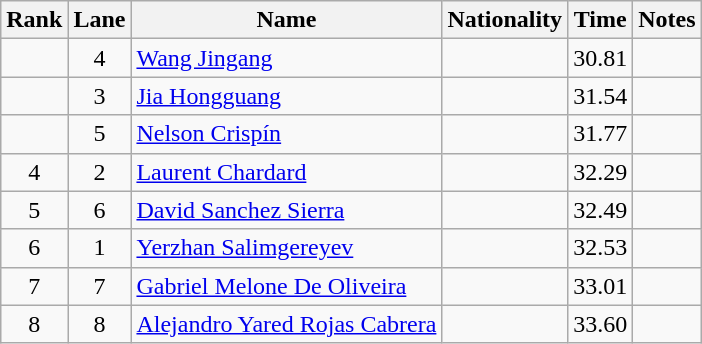<table class="wikitable sortable" style="text-align:center">
<tr>
<th>Rank</th>
<th>Lane</th>
<th>Name</th>
<th>Nationality</th>
<th>Time</th>
<th>Notes</th>
</tr>
<tr>
<td></td>
<td>4</td>
<td align=left><a href='#'>Wang Jingang</a></td>
<td align=left></td>
<td>30.81</td>
<td></td>
</tr>
<tr>
<td></td>
<td>3</td>
<td align=left><a href='#'>Jia Hongguang</a></td>
<td align=left></td>
<td>31.54</td>
<td></td>
</tr>
<tr>
<td></td>
<td>5</td>
<td align=left><a href='#'>Nelson Crispín</a></td>
<td align=left></td>
<td>31.77</td>
<td></td>
</tr>
<tr>
<td>4</td>
<td>2</td>
<td align=left><a href='#'>Laurent Chardard</a></td>
<td align=left></td>
<td>32.29</td>
<td></td>
</tr>
<tr>
<td>5</td>
<td>6</td>
<td align=left><a href='#'>David Sanchez Sierra</a></td>
<td align=left></td>
<td>32.49</td>
<td></td>
</tr>
<tr>
<td>6</td>
<td>1</td>
<td align=left><a href='#'>Yerzhan Salimgereyev</a></td>
<td align=left></td>
<td>32.53</td>
<td></td>
</tr>
<tr>
<td>7</td>
<td>7</td>
<td align=left><a href='#'>Gabriel Melone De Oliveira</a></td>
<td align=left></td>
<td>33.01</td>
<td></td>
</tr>
<tr>
<td>8</td>
<td>8</td>
<td align=left><a href='#'>Alejandro Yared Rojas Cabrera</a></td>
<td align=left></td>
<td>33.60</td>
<td></td>
</tr>
</table>
